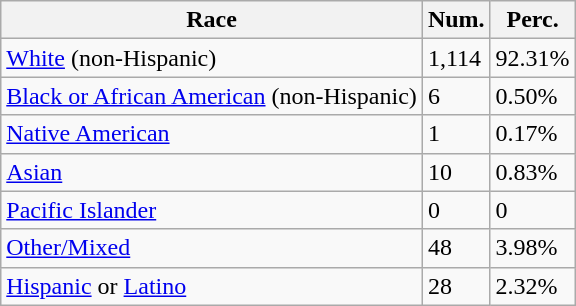<table class="wikitable">
<tr>
<th>Race</th>
<th>Num.</th>
<th>Perc.</th>
</tr>
<tr>
<td><a href='#'>White</a> (non-Hispanic)</td>
<td>1,114</td>
<td>92.31%</td>
</tr>
<tr>
<td><a href='#'>Black or African American</a> (non-Hispanic)</td>
<td>6</td>
<td>0.50%</td>
</tr>
<tr>
<td><a href='#'>Native American</a></td>
<td>1</td>
<td>0.17%</td>
</tr>
<tr>
<td><a href='#'>Asian</a></td>
<td>10</td>
<td>0.83%</td>
</tr>
<tr>
<td><a href='#'>Pacific Islander</a></td>
<td>0</td>
<td>0</td>
</tr>
<tr>
<td><a href='#'>Other/Mixed</a></td>
<td>48</td>
<td>3.98%</td>
</tr>
<tr>
<td><a href='#'>Hispanic</a> or <a href='#'>Latino</a></td>
<td>28</td>
<td>2.32%</td>
</tr>
</table>
